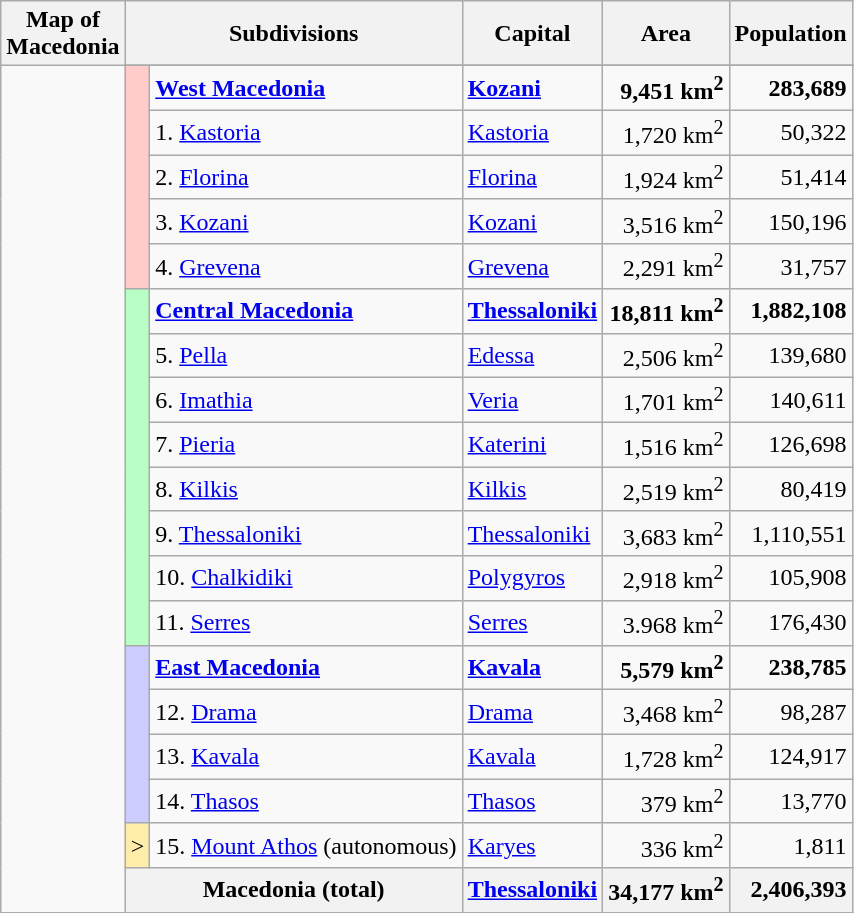<table class="wikitable" style="text-align:left;">
<tr style="font-size:100%; text-align:left">
<th style="width:40px;">Map of Macedonia</th>
<th colspan="2">Subdivisions </th>
<th ">Capital</th>
<th>Area</th>
<th>Population</th>
</tr>
<tr>
<td rowspan=20></td>
</tr>
<tr>
<td style="background:#ffcbcb;" rowspan="5"></td>
<td><strong><a href='#'>West Macedonia</a></strong></td>
<td><strong><a href='#'>Kozani</a></strong></td>
<td style="text-align:right"><strong>9,451 km<sup>2</sup></strong></td>
<td style="text-align:right"><strong>283,689</strong></td>
</tr>
<tr>
<td>1. <a href='#'>Kastoria</a></td>
<td><a href='#'>Kastoria</a></td>
<td style="text-align:right">1,720 km<sup>2</sup></td>
<td style="text-align:right">50,322</td>
</tr>
<tr>
<td>2. <a href='#'>Florina</a></td>
<td><a href='#'>Florina</a></td>
<td style="text-align:right">1,924 km<sup>2</sup></td>
<td style="text-align:right">51,414</td>
</tr>
<tr>
<td>3. <a href='#'>Kozani</a></td>
<td><a href='#'>Kozani</a></td>
<td style="text-align:right">3,516 km<sup>2</sup></td>
<td style="text-align:right">150,196</td>
</tr>
<tr>
<td>4. <a href='#'>Grevena</a></td>
<td><a href='#'>Grevena</a></td>
<td style="text-align:right">2,291 km<sup>2</sup></td>
<td style="text-align:right">31,757</td>
</tr>
<tr>
<td style="background:#b9ffc5;" rowspan="8"></td>
<td><strong><a href='#'>Central Macedonia</a></strong></td>
<td><strong><a href='#'>Thessaloniki</a></strong></td>
<td style="text-align:right"><strong>18,811 km<sup>2</sup></strong></td>
<td style="text-align:right"><strong>1,882,108</strong></td>
</tr>
<tr>
<td>5. <a href='#'>Pella</a></td>
<td><a href='#'>Edessa</a></td>
<td style="text-align:right">2,506 km<sup>2</sup></td>
<td style="text-align:right">139,680</td>
</tr>
<tr>
<td>6. <a href='#'>Imathia</a></td>
<td><a href='#'>Veria</a></td>
<td style="text-align:right">1,701 km<sup>2</sup></td>
<td style="text-align:right">140,611</td>
</tr>
<tr>
<td>7. <a href='#'>Pieria</a></td>
<td><a href='#'>Katerini</a></td>
<td style="text-align:right">1,516 km<sup>2</sup></td>
<td style="text-align:right">126,698</td>
</tr>
<tr>
<td>8. <a href='#'>Kilkis</a></td>
<td><a href='#'>Kilkis</a></td>
<td style="text-align:right">2,519 km<sup>2</sup></td>
<td style="text-align:right">80,419</td>
</tr>
<tr>
<td>9. <a href='#'>Thessaloniki</a></td>
<td><a href='#'>Thessaloniki</a></td>
<td style="text-align:right">3,683 km<sup>2</sup></td>
<td style="text-align:right">1,110,551</td>
</tr>
<tr>
<td>10. <a href='#'>Chalkidiki</a></td>
<td><a href='#'>Polygyros</a></td>
<td style="text-align:right">2,918 km<sup>2</sup></td>
<td style="text-align:right">105,908</td>
</tr>
<tr>
<td>11. <a href='#'>Serres</a></td>
<td><a href='#'>Serres</a></td>
<td style="text-align:right">3.968 km<sup>2</sup></td>
<td style="text-align:right">176,430</td>
</tr>
<tr>
<td style="background:#ccf;" rowspan="4"></td>
<td><strong><a href='#'>East Macedonia</a></strong><br></td>
<td><strong><a href='#'>Kavala</a></strong></td>
<td style="text-align:right"><strong>5,579 km<sup>2</sup></strong></td>
<td style="text-align:right"><strong>238,785</strong></td>
</tr>
<tr>
<td>12. <a href='#'>Drama</a></td>
<td><a href='#'>Drama</a></td>
<td style="text-align:right">3,468 km<sup>2</sup></td>
<td style="text-align:right">98,287</td>
</tr>
<tr>
<td>13. <a href='#'>Kavala</a></td>
<td><a href='#'>Kavala</a></td>
<td style="text-align:right">1,728 km<sup>2</sup></td>
<td style="text-align:right">124,917</td>
</tr>
<tr>
<td>14. <a href='#'>Thasos</a></td>
<td><a href='#'>Thasos</a></td>
<td style="text-align:right">379 km<sup>2</sup></td>
<td style="text-align:right">13,770</td>
</tr>
<tr>
<td style="background:#ffeeaa;">></td>
<td>15. <a href='#'>Mount Athos</a> (autonomous)</td>
<td><a href='#'>Karyes</a></td>
<td style="text-align:right">336 km<sup>2</sup></td>
<td style="text-align:right">1,811</td>
</tr>
<tr>
<th colspan="2">Macedonia (total)</th>
<th style="text-align:left"><a href='#'>Thessaloniki</a></th>
<th style="text-align:right">34,177 km<sup>2</sup></th>
<th style="text-align:right">2,406,393</th>
</tr>
</table>
